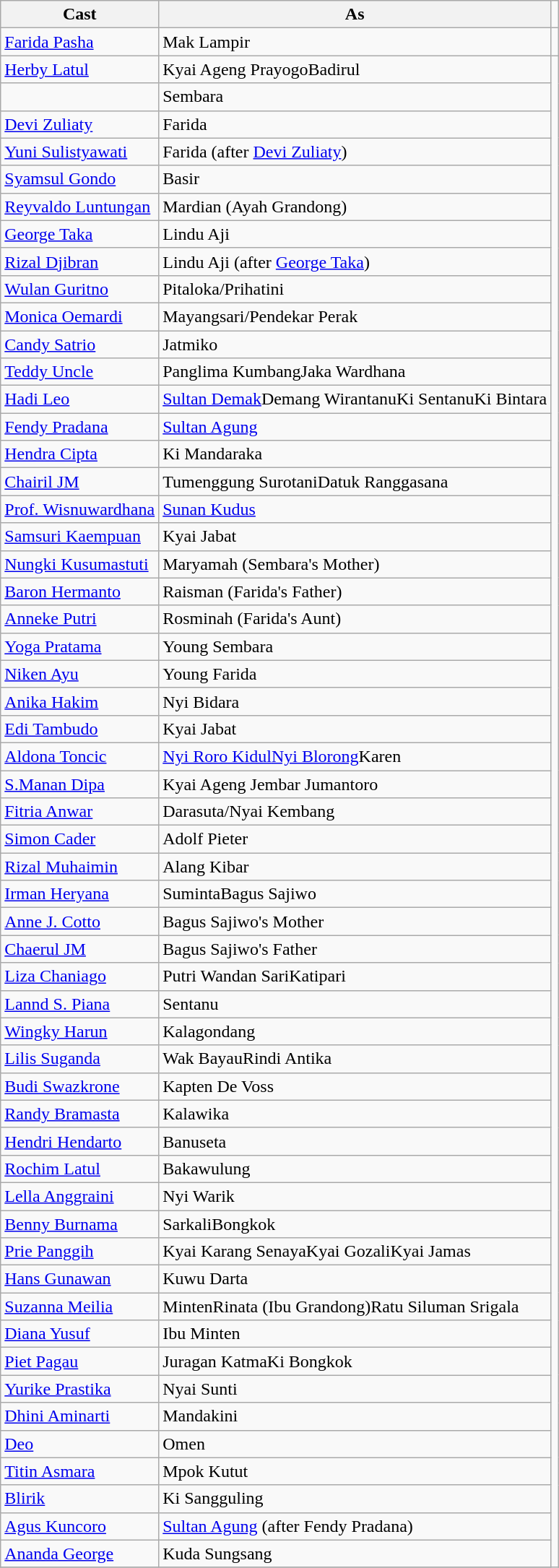<table class="wikitable">
<tr>
<th>Cast</th>
<th>As</th>
</tr>
<tr>
<td><a href='#'>Farida Pasha</a></td>
<td>Mak Lampir</td>
<td></td>
</tr>
<tr>
<td><a href='#'>Herby Latul</a></td>
<td>Kyai Ageng PrayogoBadirul</td>
</tr>
<tr>
<td></td>
<td>Sembara</td>
</tr>
<tr>
<td><a href='#'>Devi Zuliaty</a></td>
<td>Farida</td>
</tr>
<tr>
<td><a href='#'>Yuni Sulistyawati</a></td>
<td>Farida (after <a href='#'>Devi Zuliaty</a>)</td>
</tr>
<tr>
<td><a href='#'>Syamsul Gondo</a></td>
<td>Basir</td>
</tr>
<tr>
<td><a href='#'>Reyvaldo Luntungan</a></td>
<td>Mardian (Ayah Grandong)</td>
</tr>
<tr>
<td><a href='#'>George Taka</a></td>
<td>Lindu Aji</td>
</tr>
<tr>
<td><a href='#'>Rizal Djibran</a></td>
<td>Lindu Aji (after <a href='#'>George Taka</a>)</td>
</tr>
<tr>
<td><a href='#'>Wulan Guritno</a></td>
<td>Pitaloka/Prihatini</td>
</tr>
<tr>
<td><a href='#'>Monica Oemardi</a></td>
<td>Mayangsari/Pendekar Perak</td>
</tr>
<tr>
<td><a href='#'>Candy Satrio</a></td>
<td>Jatmiko</td>
</tr>
<tr>
<td><a href='#'>Teddy Uncle</a></td>
<td>Panglima KumbangJaka Wardhana</td>
</tr>
<tr>
<td><a href='#'>Hadi Leo</a></td>
<td><a href='#'>Sultan Demak</a>Demang WirantanuKi SentanuKi Bintara</td>
</tr>
<tr>
<td><a href='#'>Fendy Pradana</a></td>
<td><a href='#'>Sultan Agung</a></td>
</tr>
<tr>
<td><a href='#'>Hendra Cipta</a></td>
<td>Ki Mandaraka</td>
</tr>
<tr>
<td><a href='#'>Chairil JM</a></td>
<td>Tumenggung SurotaniDatuk Ranggasana</td>
</tr>
<tr>
<td><a href='#'>Prof. Wisnuwardhana</a></td>
<td><a href='#'>Sunan Kudus</a></td>
</tr>
<tr>
<td><a href='#'>Samsuri Kaempuan</a></td>
<td>Kyai Jabat</td>
</tr>
<tr>
<td><a href='#'>Nungki Kusumastuti</a></td>
<td>Maryamah (Sembara's Mother)</td>
</tr>
<tr>
<td><a href='#'>Baron Hermanto</a></td>
<td>Raisman (Farida's Father)</td>
</tr>
<tr>
<td><a href='#'>Anneke Putri</a></td>
<td>Rosminah (Farida's Aunt)</td>
</tr>
<tr>
<td><a href='#'>Yoga Pratama</a></td>
<td>Young Sembara</td>
</tr>
<tr>
<td><a href='#'>Niken Ayu</a></td>
<td>Young Farida</td>
</tr>
<tr>
<td><a href='#'>Anika Hakim</a></td>
<td>Nyi Bidara</td>
</tr>
<tr>
<td><a href='#'>Edi Tambudo</a></td>
<td>Kyai Jabat</td>
</tr>
<tr>
<td><a href='#'>Aldona Toncic</a></td>
<td><a href='#'>Nyi Roro Kidul</a><a href='#'>Nyi Blorong</a>Karen</td>
</tr>
<tr>
<td><a href='#'>S.Manan Dipa</a></td>
<td>Kyai Ageng Jembar Jumantoro</td>
</tr>
<tr>
<td><a href='#'>Fitria Anwar</a></td>
<td>Darasuta/Nyai Kembang</td>
</tr>
<tr>
<td><a href='#'>Simon Cader</a></td>
<td>Adolf Pieter</td>
</tr>
<tr>
<td><a href='#'>Rizal Muhaimin</a></td>
<td>Alang Kibar</td>
</tr>
<tr>
<td><a href='#'>Irman Heryana</a></td>
<td>SumintaBagus Sajiwo</td>
</tr>
<tr>
<td><a href='#'>Anne J. Cotto</a></td>
<td>Bagus Sajiwo's Mother</td>
</tr>
<tr>
<td><a href='#'>Chaerul JM</a></td>
<td>Bagus Sajiwo's Father</td>
</tr>
<tr>
<td><a href='#'>Liza Chaniago</a></td>
<td>Putri Wandan SariKatipari</td>
</tr>
<tr>
<td><a href='#'>Lannd S. Piana</a></td>
<td>Sentanu</td>
</tr>
<tr>
<td><a href='#'>Wingky Harun</a></td>
<td>Kalagondang</td>
</tr>
<tr>
<td><a href='#'>Lilis Suganda</a></td>
<td>Wak BayauRindi Antika</td>
</tr>
<tr>
<td><a href='#'>Budi Swazkrone</a></td>
<td>Kapten De Voss</td>
</tr>
<tr>
<td><a href='#'>Randy Bramasta</a></td>
<td>Kalawika</td>
</tr>
<tr>
<td><a href='#'>Hendri Hendarto</a></td>
<td>Banuseta</td>
</tr>
<tr>
<td><a href='#'>Rochim Latul</a></td>
<td>Bakawulung</td>
</tr>
<tr>
<td><a href='#'>Lella Anggraini</a></td>
<td>Nyi Warik</td>
</tr>
<tr>
<td><a href='#'>Benny Burnama</a></td>
<td>SarkaliBongkok</td>
</tr>
<tr>
<td><a href='#'>Prie Panggih</a></td>
<td>Kyai Karang SenayaKyai GozaliKyai Jamas</td>
</tr>
<tr>
<td><a href='#'>Hans Gunawan</a></td>
<td>Kuwu Darta</td>
</tr>
<tr>
<td><a href='#'>Suzanna Meilia</a></td>
<td>MintenRinata (Ibu Grandong)Ratu Siluman Srigala</td>
</tr>
<tr>
<td><a href='#'>Diana Yusuf</a></td>
<td>Ibu Minten</td>
</tr>
<tr>
<td><a href='#'>Piet Pagau</a></td>
<td>Juragan KatmaKi Bongkok</td>
</tr>
<tr>
<td><a href='#'>Yurike Prastika</a></td>
<td>Nyai Sunti</td>
</tr>
<tr>
<td><a href='#'>Dhini Aminarti</a></td>
<td>Mandakini</td>
</tr>
<tr>
<td><a href='#'>Deo</a></td>
<td>Omen</td>
</tr>
<tr>
<td><a href='#'>Titin Asmara</a></td>
<td>Mpok Kutut</td>
</tr>
<tr>
<td><a href='#'>Blirik</a></td>
<td>Ki Sangguling</td>
</tr>
<tr>
<td><a href='#'>Agus Kuncoro</a></td>
<td><a href='#'>Sultan Agung</a> (after Fendy Pradana)</td>
</tr>
<tr>
<td><a href='#'>Ananda George</a></td>
<td>Kuda Sungsang</td>
</tr>
<tr>
</tr>
</table>
